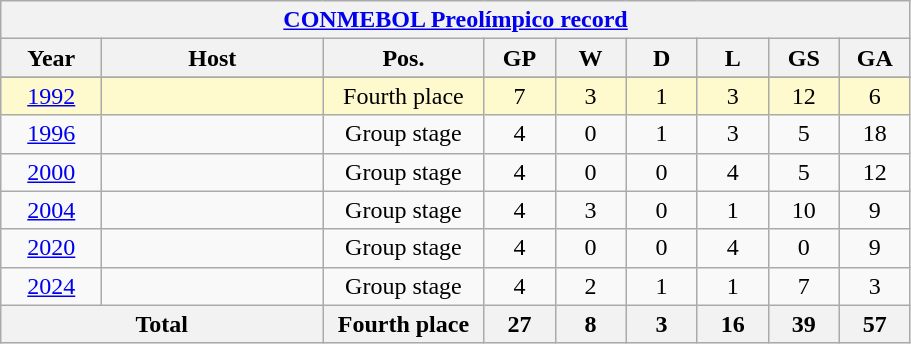<table class="wikitable" style="text-align: center">
<tr>
<th colspan=10><a href='#'>CONMEBOL Preolímpico record</a></th>
</tr>
<tr>
<th width=60px>Year</th>
<th width=140px>Host</th>
<th width=100px>Pos.</th>
<th width=40px>GP</th>
<th width=40px>W</th>
<th width=40px>D</th>
<th width=40px>L</th>
<th width=40px>GS</th>
<th width=40px>GA</th>
</tr>
<tr>
</tr>
<tr style="background:LemonChiffon;">
<td><a href='#'>1992</a></td>
<td align=left></td>
<td>Fourth place</td>
<td>7</td>
<td>3</td>
<td>1</td>
<td>3</td>
<td>12</td>
<td>6</td>
</tr>
<tr>
<td><a href='#'>1996</a></td>
<td align=left></td>
<td>Group stage</td>
<td>4</td>
<td>0</td>
<td>1</td>
<td>3</td>
<td>5</td>
<td>18</td>
</tr>
<tr>
<td><a href='#'>2000</a></td>
<td align=left></td>
<td>Group stage</td>
<td>4</td>
<td>0</td>
<td>0</td>
<td>4</td>
<td>5</td>
<td>12</td>
</tr>
<tr>
<td><a href='#'>2004</a></td>
<td align=left></td>
<td>Group stage</td>
<td>4</td>
<td>3</td>
<td>0</td>
<td>1</td>
<td>10</td>
<td>9</td>
</tr>
<tr>
<td><a href='#'>2020</a></td>
<td align=left></td>
<td>Group stage</td>
<td>4</td>
<td>0</td>
<td>0</td>
<td>4</td>
<td>0</td>
<td>9</td>
</tr>
<tr>
<td><a href='#'>2024</a></td>
<td align=left></td>
<td>Group stage</td>
<td>4</td>
<td>2</td>
<td>1</td>
<td>1</td>
<td>7</td>
<td>3</td>
</tr>
<tr>
<th colspan=2>Total</th>
<th>Fourth place</th>
<th>27</th>
<th>8</th>
<th>3</th>
<th>16</th>
<th>39</th>
<th>57</th>
</tr>
</table>
